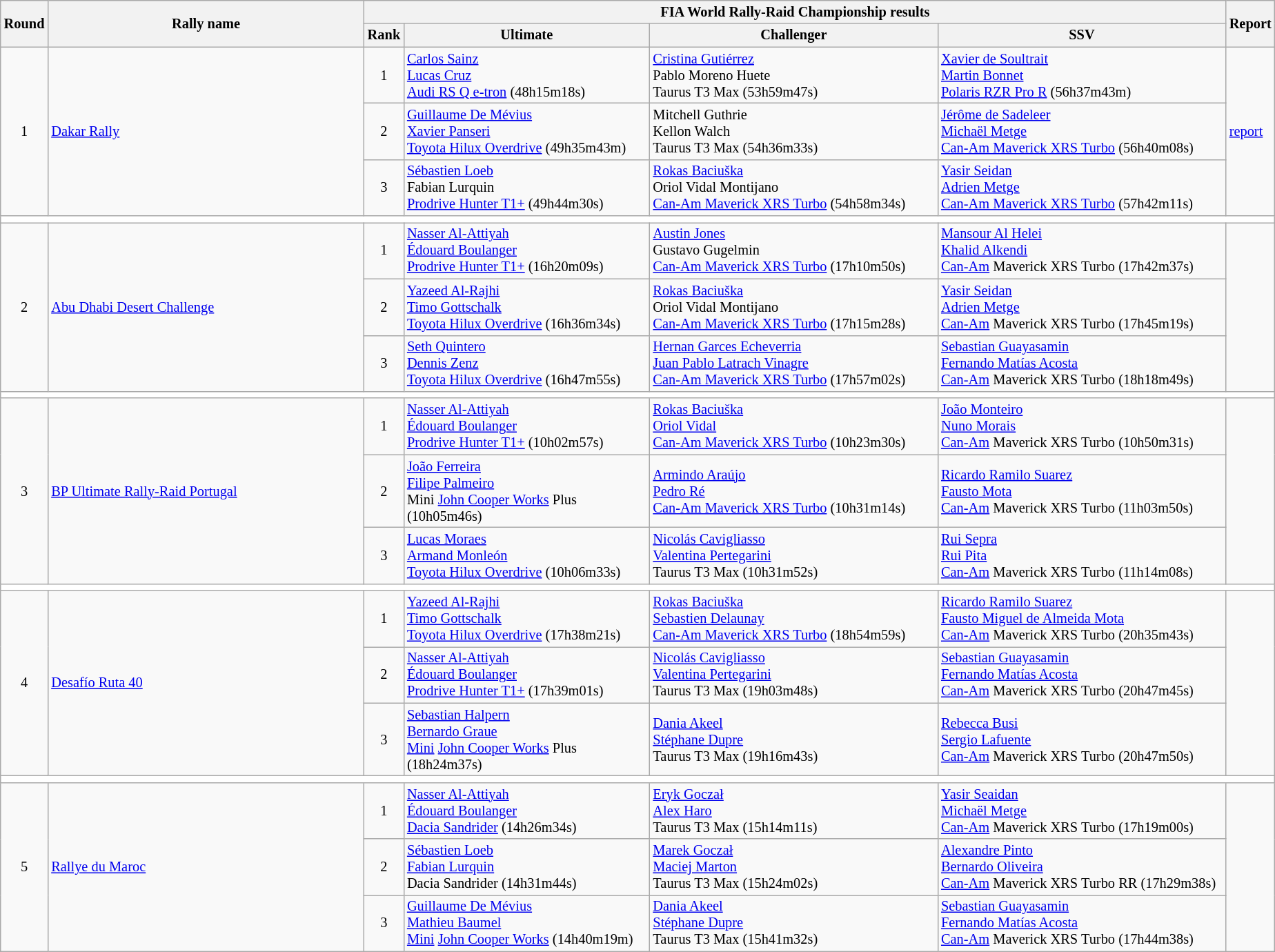<table class="wikitable" style="font-size:85%;">
<tr>
<th rowspan=2>Round</th>
<th style="width:22em" rowspan=2>Rally name</th>
<th colspan=4>FIA World Rally-Raid Championship results</th>
<th rowspan=2>Report</th>
</tr>
<tr>
<th>Rank</th>
<th style="width:17em">Ultimate</th>
<th style="width:20em">Challenger</th>
<th style="width:20em">SSV</th>
</tr>
<tr>
<td rowspan=3 align=center>1</td>
<td rowspan=3> <a href='#'>Dakar Rally</a></td>
<td align=center>1</td>
<td> <a href='#'>Carlos Sainz</a><br> <a href='#'>Lucas Cruz</a><br><a href='#'>Audi RS Q e-tron</a> (48h15m18s)</td>
<td> <a href='#'>Cristina Gutiérrez</a><br> Pablo Moreno Huete<br>Taurus T3 Max (53h59m47s)</td>
<td> <a href='#'>Xavier de Soultrait</a><br> <a href='#'>Martin Bonnet</a><br><a href='#'>Polaris RZR Pro R</a> (56h37m43m)</td>
<td rowspan=3><a href='#'>report</a></td>
</tr>
<tr>
<td align=center>2</td>
<td> <a href='#'>Guillaume De Mévius</a><br> <a href='#'>Xavier Panseri</a><br><a href='#'>Toyota Hilux Overdrive</a> (49h35m43m)</td>
<td> Mitchell Guthrie<br> Kellon Walch<br>Taurus T3 Max (54h36m33s)</td>
<td> <a href='#'>Jérôme de Sadeleer</a><br> <a href='#'>Michaël Metge</a><br><a href='#'>Can-Am Maverick XRS Turbo</a> (56h40m08s)</td>
</tr>
<tr>
<td align=center>3</td>
<td> <a href='#'>Sébastien Loeb</a><br> Fabian Lurquin<br><a href='#'>Prodrive Hunter T1+</a> (49h44m30s)</td>
<td> <a href='#'>Rokas Baciuška</a><br> Oriol Vidal Montijano<br><a href='#'>Can-Am Maverick XRS Turbo</a> (54h58m34s)</td>
<td> <a href='#'>Yasir Seidan</a><br> <a href='#'>Adrien Metge</a><br><a href='#'>Can-Am Maverick XRS Turbo</a> (57h42m11s)</td>
</tr>
<tr style="background:white;">
<td colspan=7></td>
</tr>
<tr>
<td rowspan=3 align=center>2</td>
<td rowspan=3> <a href='#'>Abu Dhabi Desert Challenge</a></td>
<td align=center>1</td>
<td> <a href='#'>Nasser Al-Attiyah</a><br> <a href='#'>Édouard Boulanger</a><br><a href='#'>Prodrive Hunter T1+</a> (16h20m09s)</td>
<td> <a href='#'>Austin Jones</a><br> Gustavo Gugelmin<br><a href='#'>Can-Am Maverick XRS Turbo</a> (17h10m50s)</td>
<td> <a href='#'>Mansour Al Helei</a><br> <a href='#'>Khalid Alkendi</a><br><a href='#'>Can-Am</a> Maverick XRS Turbo (17h42m37s)</td>
<td rowspan=3></td>
</tr>
<tr>
<td align=center>2</td>
<td> <a href='#'>Yazeed Al-Rajhi</a><br> <a href='#'>Timo Gottschalk</a><br><a href='#'>Toyota Hilux Overdrive</a> (16h36m34s)</td>
<td> <a href='#'>Rokas Baciuška</a><br> Oriol Vidal Montijano<br><a href='#'>Can-Am Maverick XRS Turbo</a> (17h15m28s)</td>
<td> <a href='#'>Yasir Seidan</a><br> <a href='#'>Adrien Metge</a><br><a href='#'>Can-Am</a> Maverick XRS Turbo (17h45m19s)</td>
</tr>
<tr>
<td align=center>3</td>
<td> <a href='#'>Seth Quintero</a><br> <a href='#'>Dennis Zenz</a><br><a href='#'>Toyota Hilux Overdrive</a> (16h47m55s)</td>
<td> <a href='#'>Hernan Garces Echeverria</a><br> <a href='#'>Juan Pablo Latrach Vinagre</a><br><a href='#'>Can-Am Maverick XRS Turbo</a> (17h57m02s)</td>
<td> <a href='#'>Sebastian Guayasamin</a><br> <a href='#'>Fernando Matías Acosta</a><br><a href='#'>Can-Am</a> Maverick XRS Turbo (18h18m49s)</td>
</tr>
<tr style="background:white;">
<td colspan=7></td>
</tr>
<tr>
<td rowspan=3 align=center>3</td>
<td rowspan=3> <a href='#'>BP Ultimate Rally-Raid Portugal</a></td>
<td align=center>1</td>
<td> <a href='#'>Nasser Al-Attiyah</a><br> <a href='#'>Édouard Boulanger</a><br><a href='#'>Prodrive Hunter T1+</a> (10h02m57s)</td>
<td> <a href='#'>Rokas Baciuška</a><br> <a href='#'>Oriol Vidal</a><br><a href='#'>Can-Am Maverick XRS Turbo</a> (10h23m30s)</td>
<td> <a href='#'>João Monteiro</a><br> <a href='#'>Nuno Morais</a><br><a href='#'>Can-Am</a> Maverick XRS Turbo (10h50m31s)</td>
<td rowspan=3></td>
</tr>
<tr>
<td align=center>2</td>
<td> <a href='#'>João Ferreira</a><br> <a href='#'>Filipe Palmeiro</a><br>Mini <a href='#'>John Cooper Works</a> Plus (10h05m46s)</td>
<td> <a href='#'>Armindo Araújo</a><br> <a href='#'>Pedro Ré</a><br><a href='#'>Can-Am Maverick XRS Turbo</a> (10h31m14s)</td>
<td> <a href='#'>Ricardo Ramilo Suarez</a><br> <a href='#'>Fausto Mota</a><br><a href='#'>Can-Am</a> Maverick XRS Turbo (11h03m50s)</td>
</tr>
<tr>
<td align=center>3</td>
<td> <a href='#'>Lucas Moraes</a><br> <a href='#'>Armand Monleón</a><br><a href='#'>Toyota Hilux Overdrive</a> (10h06m33s)</td>
<td> <a href='#'>Nicolás Cavigliasso</a><br> <a href='#'>Valentina Pertegarini</a><br>Taurus T3 Max (10h31m52s)</td>
<td> <a href='#'>Rui Sepra</a><br> <a href='#'>Rui Pita</a><br><a href='#'>Can-Am</a> Maverick XRS Turbo (11h14m08s)</td>
</tr>
<tr style="background:white;">
<td colspan=7></td>
</tr>
<tr>
<td rowspan="3" align="center">4</td>
<td rowspan="3"> <a href='#'>Desafío Ruta 40</a></td>
<td align=center>1</td>
<td> <a href='#'>Yazeed Al-Rajhi</a><br> <a href='#'>Timo Gottschalk</a><br><a href='#'>Toyota Hilux Overdrive</a> (17h38m21s)</td>
<td> <a href='#'>Rokas Baciuška</a><br> <a href='#'>Sebastien Delaunay</a><br><a href='#'>Can-Am Maverick XRS Turbo</a> (18h54m59s)</td>
<td> <a href='#'>Ricardo Ramilo Suarez</a><br> <a href='#'>Fausto Miguel de Almeida Mota</a><br><a href='#'>Can-Am</a> Maverick XRS Turbo (20h35m43s)</td>
<td rowspan=3></td>
</tr>
<tr>
<td align=center>2</td>
<td> <a href='#'>Nasser Al-Attiyah</a><br> <a href='#'>Édouard Boulanger</a><br><a href='#'>Prodrive Hunter T1+</a> (17h39m01s)</td>
<td> <a href='#'>Nicolás Cavigliasso</a><br> <a href='#'>Valentina Pertegarini</a><br>Taurus T3 Max (19h03m48s)</td>
<td> <a href='#'>Sebastian Guayasamin</a><br> <a href='#'>Fernando Matías Acosta</a><br><a href='#'>Can-Am</a> Maverick XRS Turbo (20h47m45s)</td>
</tr>
<tr>
<td align=center>3</td>
<td> <a href='#'>Sebastian Halpern</a><br> <a href='#'>Bernardo Graue</a><br><a href='#'>Mini</a> <a href='#'>John Cooper Works</a> Plus (18h24m37s)</td>
<td> <a href='#'>Dania Akeel</a><br> <a href='#'>Stéphane Dupre</a><br>Taurus T3 Max (19h16m43s)</td>
<td> <a href='#'>Rebecca Busi</a><br> <a href='#'>Sergio Lafuente</a><br><a href='#'>Can-Am</a> Maverick XRS Turbo (20h47m50s)</td>
</tr>
<tr style="background:white;">
<td colspan=7></td>
</tr>
<tr>
<td rowspan="3" align="center">5</td>
<td rowspan="3"> <a href='#'>Rallye du Maroc</a></td>
<td align=center>1</td>
<td> <a href='#'>Nasser Al-Attiyah</a><br> <a href='#'>Édouard Boulanger</a><br><a href='#'>Dacia Sandrider</a> (14h26m34s)</td>
<td> <a href='#'>Eryk Goczał</a><br> <a href='#'>Alex Haro</a><br>Taurus T3 Max (15h14m11s)</td>
<td> <a href='#'>Yasir Seaidan</a><br> <a href='#'>Michaël Metge</a><br><a href='#'>Can-Am</a> Maverick XRS Turbo (17h19m00s)</td>
<td rowspan=3></td>
</tr>
<tr>
<td align=center>2</td>
<td> <a href='#'>Sébastien Loeb</a><br> <a href='#'>Fabian Lurquin</a><br>Dacia Sandrider (14h31m44s)</td>
<td> <a href='#'>Marek Goczał</a><br> <a href='#'>Maciej Marton</a><br>Taurus T3 Max (15h24m02s)</td>
<td> <a href='#'>Alexandre Pinto</a><br> <a href='#'>Bernardo Oliveira</a><br><a href='#'>Can-Am</a> Maverick XRS Turbo RR (17h29m38s)</td>
</tr>
<tr>
<td align=center>3</td>
<td> <a href='#'>Guillaume De Mévius</a><br> <a href='#'>Mathieu Baumel</a><br><a href='#'>Mini</a> <a href='#'>John Cooper Works</a> (14h40m19m)</td>
<td> <a href='#'>Dania Akeel</a><br> <a href='#'>Stéphane Dupre</a><br>Taurus T3 Max (15h41m32s)</td>
<td> <a href='#'>Sebastian Guayasamin</a><br> <a href='#'>Fernando Matías Acosta</a><br><a href='#'>Can-Am</a> Maverick XRS Turbo (17h44m38s)</td>
</tr>
</table>
